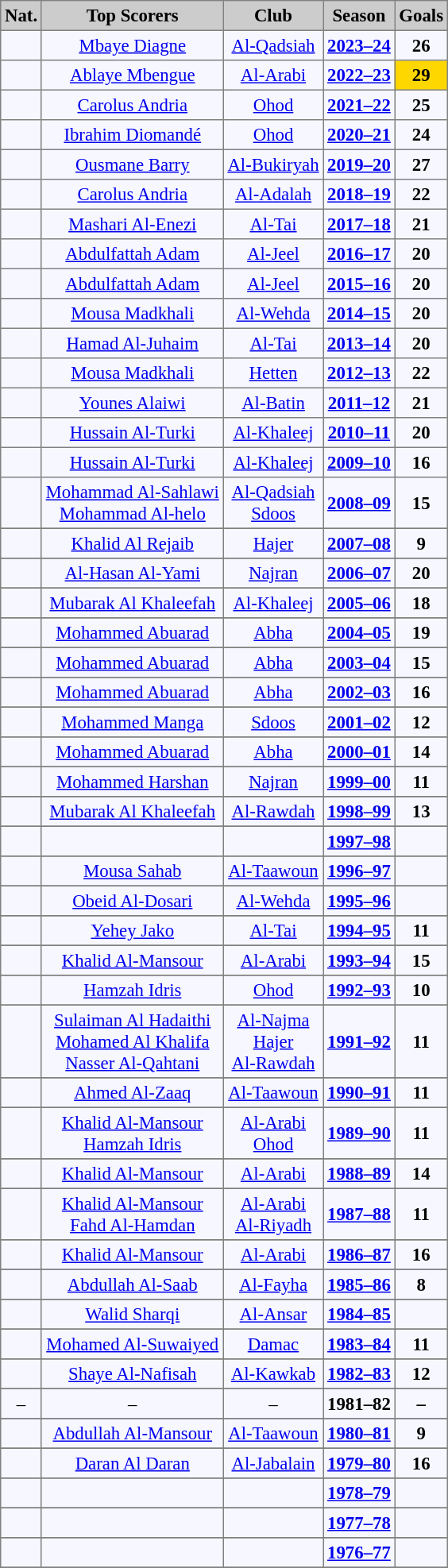<table cellpadding="3" cellspacing="0" border="1" style="margin:auto; background:#f7f8ff; font-size:95%; border:gray solid 1px; border-collapse:collapse;">
<tr style="background:#ccc; text-align:center;">
<th><strong>Nat.</strong></th>
<th><strong>Top Scorers</strong></th>
<th><strong>Club</strong></th>
<th><strong>Season</strong></th>
<th><strong>Goals</strong></th>
</tr>
<tr align=center>
<th></th>
<td><a href='#'>Mbaye Diagne</a></td>
<td><a href='#'>Al-Qadsiah</a></td>
<th><strong><a href='#'>2023–24</a></strong></th>
<th>26</th>
</tr>
<tr align=center>
<th></th>
<td><a href='#'>Ablaye Mbengue</a></td>
<td><a href='#'>Al-Arabi</a></td>
<th><strong><a href='#'>2022–23</a></strong></th>
<th bgcolor=gold>29</th>
</tr>
<tr align=center>
<th></th>
<td><a href='#'>Carolus Andria</a></td>
<td><a href='#'>Ohod</a></td>
<th><strong><a href='#'>2021–22</a></strong></th>
<th>25</th>
</tr>
<tr align=center>
<th></th>
<td><a href='#'>Ibrahim Diomandé</a></td>
<td><a href='#'>Ohod</a></td>
<th><strong><a href='#'>2020–21</a></strong></th>
<th>24</th>
</tr>
<tr align=center>
<th></th>
<td><a href='#'>Ousmane Barry</a></td>
<td><a href='#'>Al-Bukiryah</a></td>
<th><strong><a href='#'>2019–20</a></strong></th>
<th>27</th>
</tr>
<tr align=center>
<th></th>
<td><a href='#'>Carolus Andria</a></td>
<td><a href='#'>Al-Adalah</a></td>
<th><strong><a href='#'>2018–19</a></strong></th>
<td><strong>22</strong></td>
</tr>
<tr align=center>
<td></td>
<td><a href='#'>Mashari Al-Enezi</a></td>
<td><a href='#'>Al-Tai</a></td>
<td><strong><a href='#'>2017–18</a></strong></td>
<td><strong>21</strong></td>
</tr>
<tr align=center>
<td></td>
<td><a href='#'>Abdulfattah Adam</a></td>
<td><a href='#'>Al-Jeel</a></td>
<td><strong><a href='#'>2016–17</a></strong></td>
<td><strong>20</strong></td>
</tr>
<tr align=center>
<td></td>
<td><a href='#'>Abdulfattah Adam</a></td>
<td><a href='#'>Al-Jeel</a></td>
<td><strong><a href='#'>2015–16</a></strong></td>
<td><strong>20</strong></td>
</tr>
<tr align=center>
<td></td>
<td><a href='#'>Mousa Madkhali</a></td>
<td><a href='#'>Al-Wehda</a></td>
<td><strong><a href='#'>2014–15</a></strong></td>
<td><strong>20</strong></td>
</tr>
<tr align=center>
<td></td>
<td><a href='#'>Hamad Al-Juhaim</a></td>
<td><a href='#'>Al-Tai</a></td>
<td><strong><a href='#'>2013–14</a></strong></td>
<td><strong>20</strong></td>
</tr>
<tr align=center>
<td></td>
<td><a href='#'>Mousa Madkhali</a></td>
<td><a href='#'>Hetten</a></td>
<td><strong><a href='#'>2012–13</a></strong></td>
<td><strong>22</strong></td>
</tr>
<tr align=center>
<td></td>
<td><a href='#'>Younes Alaiwi</a></td>
<td><a href='#'>Al-Batin</a></td>
<td><strong><a href='#'>2011–12</a></strong></td>
<td><strong>21</strong></td>
</tr>
<tr align=center>
<td></td>
<td><a href='#'>Hussain Al-Turki</a></td>
<td><a href='#'>Al-Khaleej</a></td>
<td><strong><a href='#'>2010–11</a></strong></td>
<td><strong>20</strong></td>
</tr>
<tr align=center>
<td></td>
<td><a href='#'>Hussain Al-Turki</a></td>
<td><a href='#'>Al-Khaleej</a></td>
<td><strong><a href='#'>2009–10</a></strong></td>
<td><strong>16</strong></td>
</tr>
<tr align=center>
<td><br></td>
<td><a href='#'>Mohammad Al-Sahlawi</a><br><a href='#'>Mohammad Al-helo</a></td>
<td><a href='#'>Al-Qadsiah</a><br><a href='#'>Sdoos</a></td>
<td><strong><a href='#'>2008–09</a></strong></td>
<td><strong>15</strong></td>
</tr>
<tr bgcolor="#EFEFEF">
</tr>
<tr align=center>
<td></td>
<td><a href='#'>Khalid Al Rejaib</a></td>
<td><a href='#'>Hajer</a></td>
<td><strong><a href='#'>2007–08</a></strong></td>
<td><strong>9</strong></td>
</tr>
<tr bgcolor="#EFEFEF">
</tr>
<tr align=center>
<td></td>
<td><a href='#'>Al-Hasan Al-Yami</a></td>
<td><a href='#'>Najran</a></td>
<td><strong><a href='#'>2006–07</a></strong></td>
<td><strong>20</strong></td>
</tr>
<tr bgcolor="#EFEFEF">
</tr>
<tr align=center>
<td></td>
<td><a href='#'>Mubarak Al Khaleefah</a></td>
<td><a href='#'>Al-Khaleej</a></td>
<td><strong><a href='#'>2005–06</a></strong></td>
<td><strong>18</strong></td>
</tr>
<tr bgcolor="#EFEFEF">
</tr>
<tr align=center>
<td></td>
<td><a href='#'>Mohammed Abuarad</a></td>
<td><a href='#'>Abha</a></td>
<td><strong><a href='#'>2004–05</a></strong></td>
<td><strong>19</strong></td>
</tr>
<tr bgcolor="#EFEFEF">
</tr>
<tr align=center>
<td></td>
<td><a href='#'>Mohammed Abuarad</a></td>
<td><a href='#'>Abha</a></td>
<td><strong><a href='#'>2003–04</a></strong></td>
<td><strong>15</strong></td>
</tr>
<tr bgcolor="#EFEFEF">
</tr>
<tr align=center>
<td></td>
<td><a href='#'>Mohammed Abuarad</a></td>
<td><a href='#'>Abha</a></td>
<td><strong><a href='#'>2002–03</a></strong></td>
<td><strong>16</strong></td>
</tr>
<tr bgcolor="#EFEFEF">
</tr>
<tr align=center>
<td></td>
<td><a href='#'>Mohammed Manga</a></td>
<td><a href='#'>Sdoos</a></td>
<td><strong><a href='#'>2001–02</a></strong></td>
<td><strong>12</strong></td>
</tr>
<tr bgcolor="#EFEFEF">
</tr>
<tr align=center>
<td></td>
<td><a href='#'>Mohammed Abuarad</a></td>
<td><a href='#'>Abha</a></td>
<td><strong><a href='#'>2000–01</a></strong></td>
<td><strong>14</strong></td>
</tr>
<tr bgcolor="#EFEFEF">
</tr>
<tr align=center>
<td></td>
<td><a href='#'>Mohammed Harshan</a></td>
<td><a href='#'>Najran</a></td>
<td><strong><a href='#'>1999–00</a></strong></td>
<td><strong>11</strong></td>
</tr>
<tr bgcolor="#EFEFEF">
</tr>
<tr align=center>
<td></td>
<td><a href='#'>Mubarak Al Khaleefah</a></td>
<td><a href='#'>Al-Rawdah</a></td>
<td><strong><a href='#'>1998–99</a></strong></td>
<td><strong>13</strong></td>
</tr>
<tr bgcolor="#EFEFEF">
</tr>
<tr align=center>
<td></td>
<td></td>
<td></td>
<td><strong><a href='#'>1997–98</a></strong></td>
<td></td>
</tr>
<tr bgcolor="#EFEFEF">
</tr>
<tr align=center>
<td></td>
<td><a href='#'>Mousa Sahab</a></td>
<td><a href='#'>Al-Taawoun</a></td>
<td><strong><a href='#'>1996–97</a></strong></td>
<td></td>
</tr>
<tr bgcolor="#EFEFEF">
</tr>
<tr align=center>
<td></td>
<td><a href='#'>Obeid Al-Dosari</a></td>
<td><a href='#'>Al-Wehda</a></td>
<td><strong><a href='#'>1995–96</a></strong></td>
<td></td>
</tr>
<tr bgcolor="#EFEFEF">
</tr>
<tr align=center>
<td></td>
<td><a href='#'>Yehey Jako</a></td>
<td><a href='#'>Al-Tai</a></td>
<td><strong><a href='#'>1994–95</a></strong></td>
<td><strong>11</strong></td>
</tr>
<tr bgcolor="#EFEFEF">
</tr>
<tr align=center>
<td></td>
<td><a href='#'>Khalid Al-Mansour</a></td>
<td><a href='#'>Al-Arabi</a></td>
<td><strong><a href='#'>1993–94</a></strong></td>
<td><strong>15</strong></td>
</tr>
<tr bgcolor="#EFEFEF">
</tr>
<tr align=center>
<td></td>
<td><a href='#'>Hamzah Idris</a></td>
<td><a href='#'>Ohod</a></td>
<td><strong><a href='#'>1992–93</a></strong></td>
<td><strong>10</strong></td>
</tr>
<tr bgcolor="#EFEFEF">
</tr>
<tr align=center>
<td><br> <br> </td>
<td><a href='#'>Sulaiman Al Hadaithi</a> <br> <a href='#'>Mohamed Al Khalifa</a> <br> <a href='#'>Nasser Al-Qahtani</a></td>
<td><a href='#'>Al-Najma</a><br><a href='#'>Hajer</a><br><a href='#'>Al-Rawdah</a></td>
<td><strong><a href='#'>1991–92</a></strong></td>
<td><strong>11</strong></td>
</tr>
<tr bgcolor="#EFEFEF">
</tr>
<tr align=center>
<td></td>
<td><a href='#'>Ahmed Al-Zaaq</a></td>
<td><a href='#'>Al-Taawoun</a></td>
<td><strong><a href='#'>1990–91</a></strong></td>
<td><strong>11</strong></td>
</tr>
<tr bgcolor="#EFEFEF">
</tr>
<tr align=center>
<td><br> </td>
<td><a href='#'>Khalid Al-Mansour</a> <br><a href='#'>Hamzah Idris</a></td>
<td><a href='#'>Al-Arabi</a><br><a href='#'>Ohod</a></td>
<td><strong><a href='#'>1989–90</a></strong></td>
<td><strong>11</strong></td>
</tr>
<tr bgcolor="#EFEFEF">
</tr>
<tr align=center>
<td></td>
<td><a href='#'>Khalid Al-Mansour</a></td>
<td><a href='#'>Al-Arabi</a></td>
<td><strong><a href='#'>1988–89</a></strong></td>
<td><strong>14</strong></td>
</tr>
<tr bgcolor="#EFEFEF">
</tr>
<tr align=center>
<td><br> </td>
<td><a href='#'>Khalid Al-Mansour</a> <br><a href='#'>Fahd Al-Hamdan</a></td>
<td><a href='#'>Al-Arabi</a><br><a href='#'>Al-Riyadh</a></td>
<td><strong><a href='#'>1987–88</a></strong></td>
<td><strong>11</strong></td>
</tr>
<tr bgcolor="#EFEFEF">
</tr>
<tr align=center>
<td></td>
<td><a href='#'>Khalid Al-Mansour</a></td>
<td><a href='#'>Al-Arabi</a></td>
<td><strong><a href='#'>1986–87</a></strong></td>
<th><strong>16</strong></th>
</tr>
<tr bgcolor="#EFEFEF">
</tr>
<tr align=center>
<td></td>
<td><a href='#'>Abdullah Al-Saab</a></td>
<td><a href='#'>Al-Fayha</a></td>
<td><strong><a href='#'>1985–86</a></strong></td>
<th>8</th>
</tr>
<tr bgcolor="#EFEFEF">
</tr>
<tr align=center>
<td></td>
<td><a href='#'>Walid Sharqi</a></td>
<td><a href='#'>Al-Ansar</a></td>
<td><strong><a href='#'>1984–85</a></strong></td>
<th></th>
</tr>
<tr bgcolor="#EFEFEF">
</tr>
<tr align=center>
<td></td>
<td><a href='#'>Mohamed Al-Suwaiyed</a></td>
<td><a href='#'>Damac</a></td>
<td><strong><a href='#'>1983–84</a></strong></td>
<th>11</th>
</tr>
<tr bgcolor="#EFEFEF">
</tr>
<tr align=center>
<td></td>
<td><a href='#'>Shaye Al-Nafisah</a></td>
<td><a href='#'>Al-Kawkab</a></td>
<td><strong><a href='#'>1982–83</a></strong></td>
<th>12</th>
</tr>
<tr bgcolor="#EFEFEF">
</tr>
<tr align=center>
<td>–</td>
<td>–</td>
<td>–</td>
<td><strong>1981–82</strong> <br></td>
<th>–</th>
</tr>
<tr bgcolor="#EFEFEF">
</tr>
<tr align=center>
<td></td>
<td><a href='#'>Abdullah Al-Mansour</a></td>
<td><a href='#'>Al-Taawoun</a></td>
<td><strong><a href='#'>1980–81</a></strong></td>
<th>9</th>
</tr>
<tr bgcolor="#EFEFEF">
</tr>
<tr align=center>
<td></td>
<td><a href='#'>Daran Al Daran</a></td>
<td><a href='#'>Al-Jabalain</a></td>
<td><strong><a href='#'>1979–80</a></strong></td>
<th>16</th>
</tr>
<tr bgcolor="#EFEFEF">
</tr>
<tr align=center>
<td></td>
<td></td>
<td></td>
<td><strong><a href='#'>1978–79</a></strong></td>
<th></th>
</tr>
<tr bgcolor="#EFEFEF">
</tr>
<tr align=center>
<td></td>
<td></td>
<td></td>
<td><strong><a href='#'>1977–78</a></strong></td>
<th></th>
</tr>
<tr bgcolor="#EFEFEF">
</tr>
<tr align=center>
<td></td>
<td></td>
<td></td>
<td><strong><a href='#'>1976–77</a></strong></td>
<th></th>
</tr>
<tr bgcolor="#EFEFEF">
</tr>
</table>
